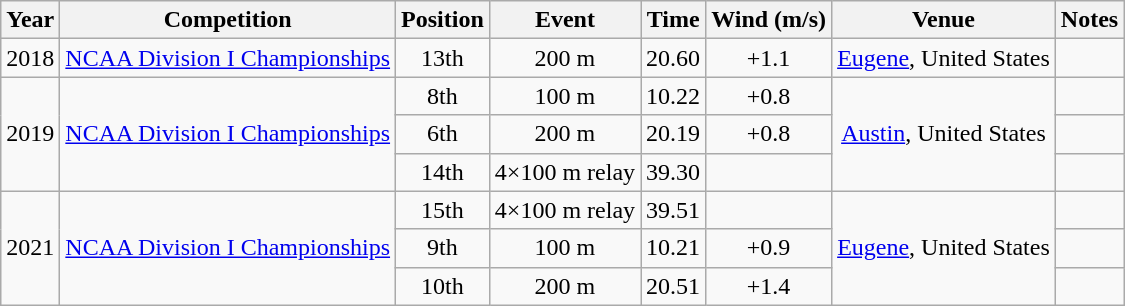<table class="wikitable sortable" style=text-align:center>
<tr>
<th>Year</th>
<th>Competition</th>
<th>Position</th>
<th>Event</th>
<th>Time</th>
<th>Wind (m/s)</th>
<th>Venue</th>
<th>Notes</th>
</tr>
<tr>
<td>2018</td>
<td><a href='#'>NCAA Division I Championships</a></td>
<td>13th</td>
<td>200 m</td>
<td>20.60</td>
<td>+1.1</td>
<td><a href='#'>Eugene</a>, United States</td>
<td></td>
</tr>
<tr>
<td rowspan=3>2019</td>
<td rowspan=3><a href='#'>NCAA Division I Championships</a></td>
<td>8th</td>
<td>100 m</td>
<td>10.22</td>
<td>+0.8</td>
<td rowspan=3><a href='#'>Austin</a>, United States</td>
<td></td>
</tr>
<tr>
<td>6th</td>
<td>200 m</td>
<td>20.19</td>
<td>+0.8</td>
<td></td>
</tr>
<tr>
<td>14th</td>
<td data-sort-value="400 relay">4×100 m relay</td>
<td>39.30</td>
<td></td>
<td></td>
</tr>
<tr>
<td rowspan=3>2021</td>
<td rowspan=3><a href='#'>NCAA Division I Championships</a></td>
<td>15th</td>
<td data-sort-value="400 relay">4×100 m relay</td>
<td>39.51</td>
<td></td>
<td rowspan=3><a href='#'>Eugene</a>, United States</td>
<td></td>
</tr>
<tr>
<td>9th</td>
<td>100 m</td>
<td>10.21</td>
<td>+0.9</td>
<td></td>
</tr>
<tr>
<td>10th</td>
<td>200 m</td>
<td>20.51</td>
<td>+1.4</td>
<td></td>
</tr>
</table>
